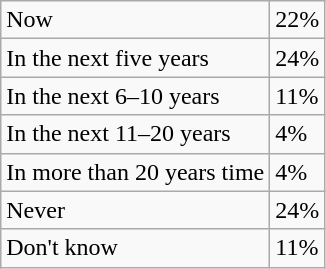<table class="wikitable">
<tr>
<td>Now</td>
<td>22%</td>
</tr>
<tr>
<td>In the next five years</td>
<td>24%</td>
</tr>
<tr>
<td>In the next 6–10 years</td>
<td>11%</td>
</tr>
<tr>
<td>In the next 11–20 years</td>
<td>4%</td>
</tr>
<tr>
<td>In more than 20 years time</td>
<td>4%</td>
</tr>
<tr>
<td>Never</td>
<td>24%</td>
</tr>
<tr>
<td>Don't know</td>
<td>11%</td>
</tr>
</table>
